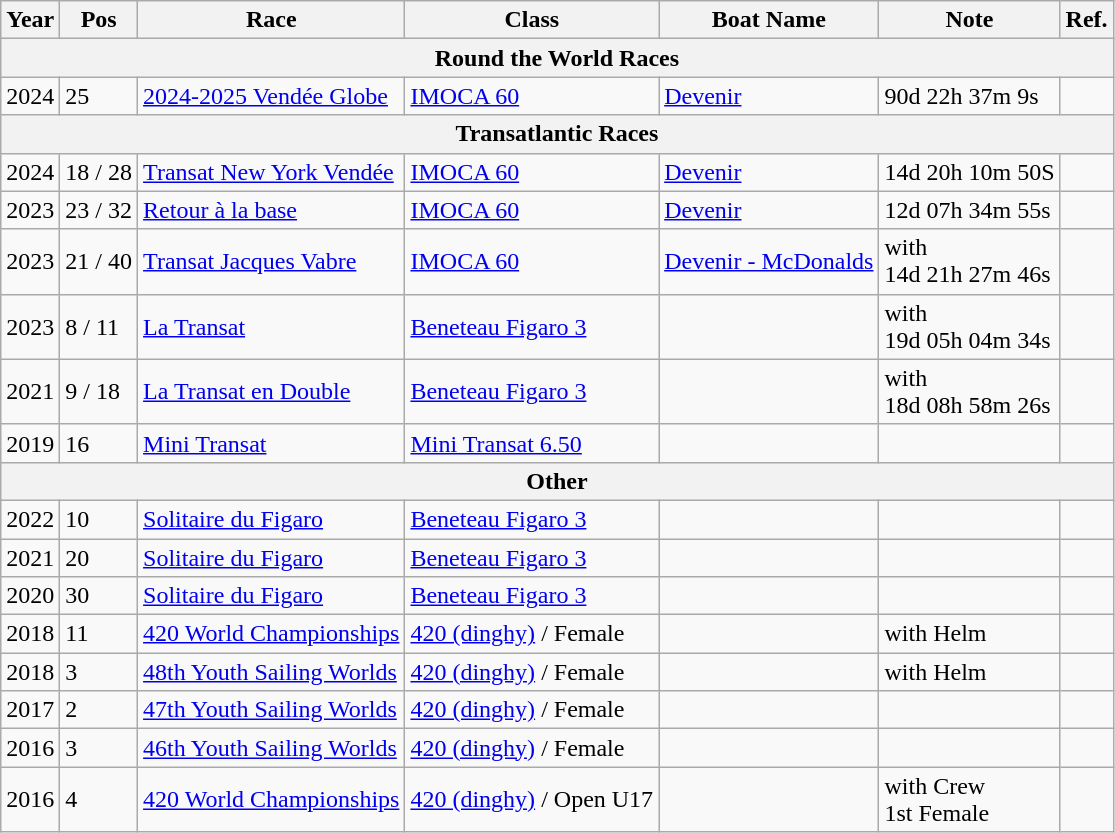<table class="wikitable sortable">
<tr>
<th>Year</th>
<th>Pos</th>
<th>Race</th>
<th>Class</th>
<th>Boat Name</th>
<th>Note</th>
<th>Ref.</th>
</tr>
<tr>
<th colspan = 8><strong>Round the World Races</strong></th>
</tr>
<tr>
<td>2024</td>
<td>25</td>
<td><a href='#'>2024-2025 Vendée Globe</a></td>
<td><a href='#'>IMOCA 60</a></td>
<td><a href='#'>Devenir</a></td>
<td>90d 22h 37m 9s</td>
<td></td>
</tr>
<tr>
<th colspan = 8><strong>Transatlantic Races</strong></th>
</tr>
<tr>
<td>2024</td>
<td>18 / 28</td>
<td><a href='#'>Transat New York Vendée</a></td>
<td><a href='#'>IMOCA 60</a></td>
<td><a href='#'>Devenir</a></td>
<td>14d 20h 10m 50S</td>
<td></td>
</tr>
<tr>
<td>2023</td>
<td>23 / 32</td>
<td><a href='#'>Retour à la base</a></td>
<td><a href='#'>IMOCA 60</a></td>
<td><a href='#'>Devenir</a></td>
<td>12d 07h 34m 55s</td>
<td></td>
</tr>
<tr>
<td>2023</td>
<td>21 / 40</td>
<td><a href='#'>Transat Jacques Vabre</a></td>
<td><a href='#'>IMOCA 60</a></td>
<td><a href='#'>Devenir - McDonalds</a></td>
<td>with <br>14d 21h 27m 46s</td>
<td></td>
</tr>
<tr>
<td>2023</td>
<td>8 / 11</td>
<td><a href='#'>La Transat</a></td>
<td><a href='#'>Beneteau Figaro 3</a></td>
<td></td>
<td>with <br>19d 05h 04m 34s</td>
<td></td>
</tr>
<tr>
<td>2021</td>
<td>9 / 18</td>
<td><a href='#'>La Transat en Double</a></td>
<td><a href='#'>Beneteau Figaro 3</a></td>
<td></td>
<td>with <br>18d 08h 58m 26s</td>
<td></td>
</tr>
<tr>
<td>2019</td>
<td>16</td>
<td><a href='#'>Mini Transat</a></td>
<td><a href='#'>Mini Transat 6.50</a></td>
<td></td>
<td></td>
<td></td>
</tr>
<tr>
<th colspan = 8><strong>Other</strong></th>
</tr>
<tr>
<td>2022</td>
<td>10</td>
<td><a href='#'>Solitaire du Figaro</a></td>
<td><a href='#'>Beneteau Figaro 3</a></td>
<td></td>
<td></td>
<td></td>
</tr>
<tr>
<td>2021</td>
<td>20</td>
<td><a href='#'>Solitaire du Figaro</a></td>
<td><a href='#'>Beneteau Figaro 3</a></td>
<td></td>
<td></td>
<td></td>
</tr>
<tr>
<td>2020</td>
<td>30</td>
<td><a href='#'>Solitaire du Figaro</a></td>
<td><a href='#'>Beneteau Figaro 3</a></td>
<td></td>
<td></td>
<td></td>
</tr>
<tr>
<td>2018</td>
<td>11</td>
<td><a href='#'>420 World Championships</a></td>
<td><a href='#'>420 (dinghy)</a> / Female</td>
<td></td>
<td>with Helm </td>
<td></td>
</tr>
<tr>
<td>2018</td>
<td>3</td>
<td><a href='#'>48th Youth Sailing Worlds</a></td>
<td><a href='#'>420 (dinghy)</a> / Female</td>
<td></td>
<td>with Helm </td>
<td></td>
</tr>
<tr>
<td>2017</td>
<td>2</td>
<td><a href='#'>47th Youth Sailing Worlds</a></td>
<td><a href='#'>420 (dinghy)</a> / Female</td>
<td></td>
<td></td>
<td></td>
</tr>
<tr>
<td>2016</td>
<td>3</td>
<td><a href='#'>46th Youth Sailing Worlds</a></td>
<td><a href='#'>420 (dinghy)</a> / Female</td>
<td></td>
<td></td>
<td></td>
</tr>
<tr>
<td>2016</td>
<td>4</td>
<td><a href='#'>420 World Championships</a></td>
<td><a href='#'>420 (dinghy)</a> / Open U17</td>
<td></td>
<td>with Crew  <br> 1st Female</td>
<td></td>
</tr>
</table>
